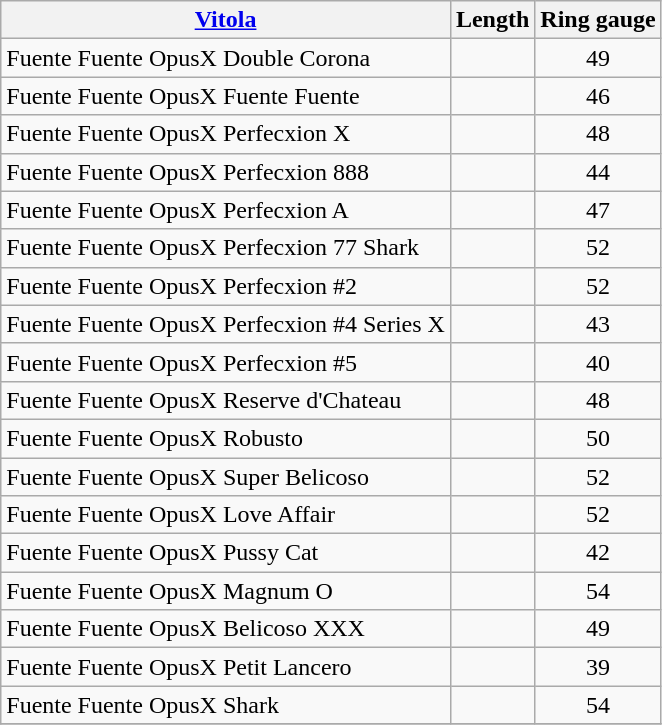<table class="wikitable sortable"  style="text-align: center;">
<tr>
<th><a href='#'>Vitola</a></th>
<th>Length</th>
<th>Ring gauge</th>
</tr>
<tr>
<td align="left">Fuente Fuente OpusX Double Corona</td>
<td></td>
<td>49</td>
</tr>
<tr>
<td align="left">Fuente Fuente OpusX Fuente Fuente</td>
<td></td>
<td>46</td>
</tr>
<tr>
<td align="left">Fuente Fuente OpusX Perfecxion X</td>
<td></td>
<td>48</td>
</tr>
<tr>
<td align="left">Fuente Fuente OpusX Perfecxion 888</td>
<td></td>
<td>44</td>
</tr>
<tr>
<td align="left">Fuente Fuente OpusX Perfecxion A</td>
<td></td>
<td>47</td>
</tr>
<tr>
<td align="left">Fuente Fuente OpusX Perfecxion 77 Shark</td>
<td></td>
<td>52</td>
</tr>
<tr>
<td align="left">Fuente Fuente OpusX Perfecxion #2</td>
<td></td>
<td>52</td>
</tr>
<tr>
<td align="left">Fuente Fuente OpusX Perfecxion #4 Series X</td>
<td></td>
<td>43</td>
</tr>
<tr>
<td align="left">Fuente Fuente OpusX Perfecxion #5</td>
<td></td>
<td>40</td>
</tr>
<tr>
<td align="left">Fuente Fuente OpusX Reserve d'Chateau</td>
<td></td>
<td>48</td>
</tr>
<tr>
<td align="left">Fuente Fuente OpusX Robusto</td>
<td></td>
<td>50</td>
</tr>
<tr>
<td align="left">Fuente Fuente OpusX Super Belicoso</td>
<td></td>
<td>52</td>
</tr>
<tr>
<td align="left">Fuente Fuente OpusX Love Affair</td>
<td></td>
<td>52</td>
</tr>
<tr>
<td align="left">Fuente Fuente OpusX Pussy Cat</td>
<td></td>
<td>42</td>
</tr>
<tr>
<td align="left">Fuente Fuente OpusX Magnum O</td>
<td></td>
<td>54</td>
</tr>
<tr>
<td align="left">Fuente Fuente OpusX Belicoso XXX</td>
<td></td>
<td>49</td>
</tr>
<tr>
<td align="left">Fuente Fuente OpusX Petit Lancero</td>
<td></td>
<td>39</td>
</tr>
<tr>
<td align="left">Fuente Fuente OpusX Shark</td>
<td></td>
<td>54</td>
</tr>
<tr>
</tr>
</table>
